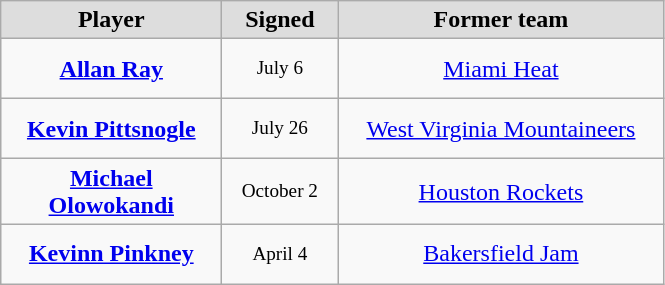<table class="wikitable" style="text-align: center">
<tr align="center" bgcolor="#dddddd">
<td style="width:140px"><strong>Player</strong></td>
<td style="width:70px"><strong>Signed</strong></td>
<td style="width:210px"><strong>Former team</strong></td>
</tr>
<tr style="height:40px">
<td><strong><a href='#'>Allan Ray</a></strong></td>
<td style="font-size: 80%">July 6</td>
<td><a href='#'>Miami Heat</a></td>
</tr>
<tr style="height:40px">
<td><strong><a href='#'>Kevin Pittsnogle</a></strong></td>
<td style="font-size: 80%">July 26</td>
<td><a href='#'>West Virginia Mountaineers</a></td>
</tr>
<tr style="height:40px">
<td><strong><a href='#'>Michael Olowokandi</a></strong></td>
<td style="font-size: 80%">October 2</td>
<td><a href='#'>Houston Rockets</a></td>
</tr>
<tr style="height:40px">
<td><strong><a href='#'>Kevinn Pinkney</a></strong></td>
<td style="font-size: 80%">April 4</td>
<td><a href='#'>Bakersfield Jam</a></td>
</tr>
</table>
